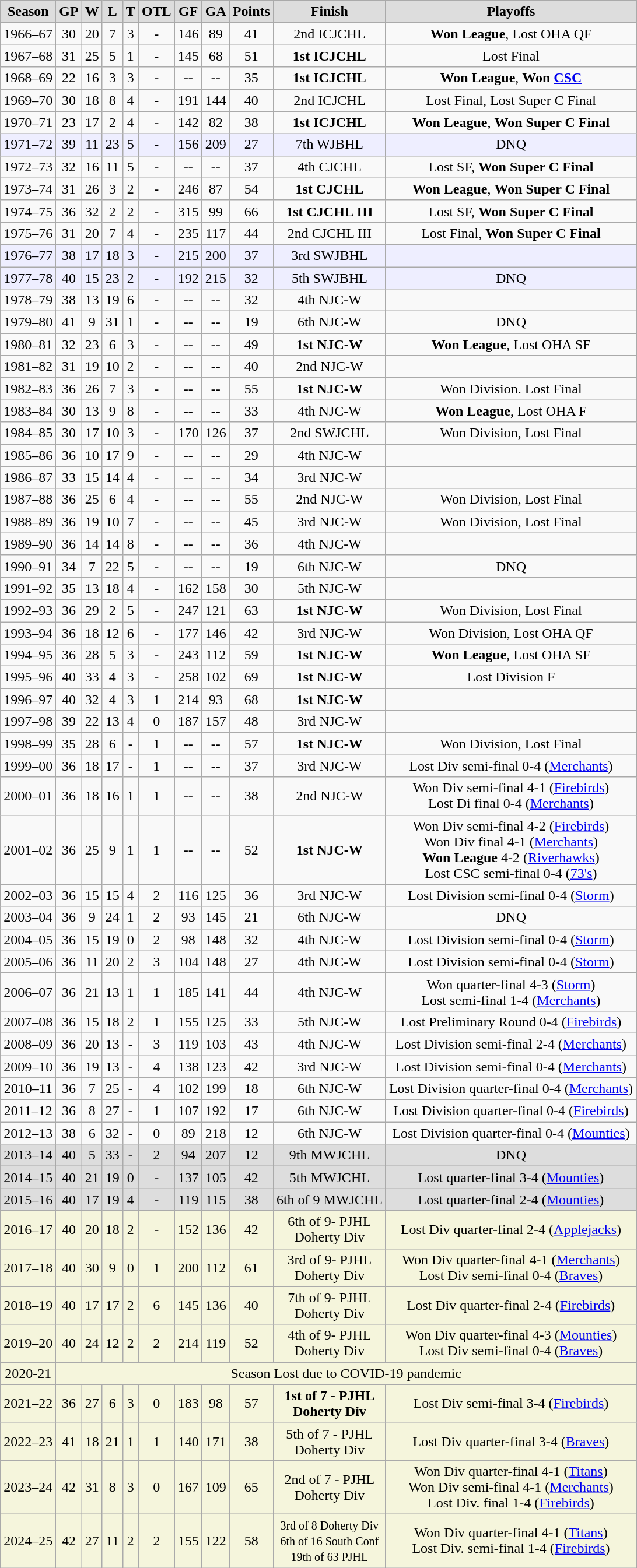<table class="wikitable">
<tr align="center"  bgcolor="#dddddd">
<td><strong>Season</strong></td>
<td><strong>GP </strong></td>
<td><strong> W </strong></td>
<td><strong> L </strong></td>
<td><strong> T </strong></td>
<td><strong>OTL</strong></td>
<td><strong>GF </strong></td>
<td><strong>GA </strong></td>
<td><strong>Points</strong></td>
<td><strong>Finish</strong></td>
<td><strong>Playoffs</strong></td>
</tr>
<tr align="center">
<td>1966–67</td>
<td>30</td>
<td>20</td>
<td>7</td>
<td>3</td>
<td>-</td>
<td>146</td>
<td>89</td>
<td>41</td>
<td>2nd ICJCHL</td>
<td><strong>Won League</strong>, Lost OHA QF</td>
</tr>
<tr align="center">
<td>1967–68</td>
<td>31</td>
<td>25</td>
<td>5</td>
<td>1</td>
<td>-</td>
<td>145</td>
<td>68</td>
<td>51</td>
<td><strong>1st ICJCHL</strong></td>
<td>Lost Final</td>
</tr>
<tr align="center">
<td>1968–69</td>
<td>22</td>
<td>16</td>
<td>3</td>
<td>3</td>
<td>-</td>
<td>--</td>
<td>--</td>
<td>35</td>
<td><strong>1st ICJCHL</strong></td>
<td><strong>Won League</strong>, <strong>Won</strong> <a href='#'><strong>CSC</strong></a></td>
</tr>
<tr align="center">
<td>1969–70</td>
<td>30</td>
<td>18</td>
<td>8</td>
<td>4</td>
<td>-</td>
<td>191</td>
<td>144</td>
<td>40</td>
<td>2nd ICJCHL</td>
<td>Lost Final, Lost Super C Final</td>
</tr>
<tr align="center">
<td>1970–71</td>
<td>23</td>
<td>17</td>
<td>2</td>
<td>4</td>
<td>-</td>
<td>142</td>
<td>82</td>
<td>38</td>
<td><strong>1st ICJCHL</strong></td>
<td><strong>Won League</strong>, <strong>Won Super C Final</strong></td>
</tr>
<tr align="center" bgcolor="#eeeeff">
<td>1971–72</td>
<td>39</td>
<td>11</td>
<td>23</td>
<td>5</td>
<td>-</td>
<td>156</td>
<td>209</td>
<td>27</td>
<td>7th WJBHL</td>
<td>DNQ</td>
</tr>
<tr align="center">
<td>1972–73</td>
<td>32</td>
<td>16</td>
<td>11</td>
<td>5</td>
<td>-</td>
<td>--</td>
<td>--</td>
<td>37</td>
<td>4th CJCHL</td>
<td>Lost SF, <strong>Won Super C Final</strong></td>
</tr>
<tr align="center">
<td>1973–74</td>
<td>31</td>
<td>26</td>
<td>3</td>
<td>2</td>
<td>-</td>
<td>246</td>
<td>87</td>
<td>54</td>
<td><strong>1st CJCHL</strong></td>
<td><strong>Won League</strong>, <strong>Won Super C Final</strong></td>
</tr>
<tr align="center">
<td>1974–75</td>
<td>36</td>
<td>32</td>
<td>2</td>
<td>2</td>
<td>-</td>
<td>315</td>
<td>99</td>
<td>66</td>
<td><strong>1st CJCHL III</strong></td>
<td>Lost SF, <strong>Won Super C Final</strong></td>
</tr>
<tr align="center">
<td>1975–76</td>
<td>31</td>
<td>20</td>
<td>7</td>
<td>4</td>
<td>-</td>
<td>235</td>
<td>117</td>
<td>44</td>
<td>2nd CJCHL III</td>
<td>Lost Final, <strong>Won Super C Final</strong></td>
</tr>
<tr align="center" bgcolor="#eeeeff">
<td>1976–77</td>
<td>38</td>
<td>17</td>
<td>18</td>
<td>3</td>
<td>-</td>
<td>215</td>
<td>200</td>
<td>37</td>
<td>3rd SWJBHL</td>
<td></td>
</tr>
<tr align="center" bgcolor="#eeeeff">
<td>1977–78</td>
<td>40</td>
<td>15</td>
<td>23</td>
<td>2</td>
<td>-</td>
<td>192</td>
<td>215</td>
<td>32</td>
<td>5th SWJBHL</td>
<td>DNQ</td>
</tr>
<tr align="center">
<td>1978–79</td>
<td>38</td>
<td>13</td>
<td>19</td>
<td>6</td>
<td>-</td>
<td>--</td>
<td>--</td>
<td>32</td>
<td>4th NJC-W</td>
<td></td>
</tr>
<tr align="center">
<td>1979–80</td>
<td>41</td>
<td>9</td>
<td>31</td>
<td>1</td>
<td>-</td>
<td>--</td>
<td>--</td>
<td>19</td>
<td>6th NJC-W</td>
<td>DNQ</td>
</tr>
<tr align="center">
<td>1980–81</td>
<td>32</td>
<td>23</td>
<td>6</td>
<td>3</td>
<td>-</td>
<td>--</td>
<td>--</td>
<td>49</td>
<td><strong>1st NJC-W</strong></td>
<td><strong>Won League</strong>, Lost OHA SF</td>
</tr>
<tr align="center">
<td>1981–82</td>
<td>31</td>
<td>19</td>
<td>10</td>
<td>2</td>
<td>-</td>
<td>--</td>
<td>--</td>
<td>40</td>
<td>2nd NJC-W</td>
<td></td>
</tr>
<tr align="center">
<td>1982–83</td>
<td>36</td>
<td>26</td>
<td>7</td>
<td>3</td>
<td>-</td>
<td>--</td>
<td>--</td>
<td>55</td>
<td><strong>1st NJC-W</strong></td>
<td>Won Division. Lost Final</td>
</tr>
<tr align="center">
<td>1983–84</td>
<td>30</td>
<td>13</td>
<td>9</td>
<td>8</td>
<td>-</td>
<td>--</td>
<td>--</td>
<td>33</td>
<td>4th NJC-W</td>
<td><strong>Won League</strong>, Lost OHA F</td>
</tr>
<tr align="center">
<td>1984–85</td>
<td>30</td>
<td>17</td>
<td>10</td>
<td>3</td>
<td>-</td>
<td>170</td>
<td>126</td>
<td>37</td>
<td>2nd SWJCHL</td>
<td>Won Division, Lost Final</td>
</tr>
<tr align="center">
<td>1985–86</td>
<td>36</td>
<td>10</td>
<td>17</td>
<td>9</td>
<td>-</td>
<td>--</td>
<td>--</td>
<td>29</td>
<td>4th NJC-W</td>
<td></td>
</tr>
<tr align="center">
<td>1986–87</td>
<td>33</td>
<td>15</td>
<td>14</td>
<td>4</td>
<td>-</td>
<td>--</td>
<td>--</td>
<td>34</td>
<td>3rd NJC-W</td>
<td></td>
</tr>
<tr align="center">
<td>1987–88</td>
<td>36</td>
<td>25</td>
<td>6</td>
<td>4</td>
<td>-</td>
<td>--</td>
<td>--</td>
<td>55</td>
<td>2nd NJC-W</td>
<td>Won Division, Lost Final</td>
</tr>
<tr align="center">
<td>1988–89</td>
<td>36</td>
<td>19</td>
<td>10</td>
<td>7</td>
<td>-</td>
<td>--</td>
<td>--</td>
<td>45</td>
<td>3rd NJC-W</td>
<td>Won Division, Lost Final</td>
</tr>
<tr align="center">
<td>1989–90</td>
<td>36</td>
<td>14</td>
<td>14</td>
<td>8</td>
<td>-</td>
<td>--</td>
<td>--</td>
<td>36</td>
<td>4th NJC-W</td>
<td></td>
</tr>
<tr align="center">
<td>1990–91</td>
<td>34</td>
<td>7</td>
<td>22</td>
<td>5</td>
<td>-</td>
<td>--</td>
<td>--</td>
<td>19</td>
<td>6th NJC-W</td>
<td>DNQ</td>
</tr>
<tr align="center">
<td>1991–92</td>
<td>35</td>
<td>13</td>
<td>18</td>
<td>4</td>
<td>-</td>
<td>162</td>
<td>158</td>
<td>30</td>
<td>5th NJC-W</td>
<td></td>
</tr>
<tr align="center">
<td>1992–93</td>
<td>36</td>
<td>29</td>
<td>2</td>
<td>5</td>
<td>-</td>
<td>247</td>
<td>121</td>
<td>63</td>
<td><strong>1st NJC-W</strong></td>
<td>Won Division, Lost Final</td>
</tr>
<tr align="center">
<td>1993–94</td>
<td>36</td>
<td>18</td>
<td>12</td>
<td>6</td>
<td>-</td>
<td>177</td>
<td>146</td>
<td>42</td>
<td>3rd NJC-W</td>
<td>Won Division, Lost OHA QF</td>
</tr>
<tr align="center">
<td>1994–95</td>
<td>36</td>
<td>28</td>
<td>5</td>
<td>3</td>
<td>-</td>
<td>243</td>
<td>112</td>
<td>59</td>
<td><strong>1st NJC-W</strong></td>
<td><strong>Won League</strong>, Lost OHA SF</td>
</tr>
<tr align="center">
<td>1995–96</td>
<td>40</td>
<td>33</td>
<td>4</td>
<td>3</td>
<td>-</td>
<td>258</td>
<td>102</td>
<td>69</td>
<td><strong>1st NJC-W</strong></td>
<td>Lost Division F</td>
</tr>
<tr align="center">
<td>1996–97</td>
<td>40</td>
<td>32</td>
<td>4</td>
<td>3</td>
<td>1</td>
<td>214</td>
<td>93</td>
<td>68</td>
<td><strong>1st NJC-W</strong></td>
<td></td>
</tr>
<tr align="center">
<td>1997–98</td>
<td>39</td>
<td>22</td>
<td>13</td>
<td>4</td>
<td>0</td>
<td>187</td>
<td>157</td>
<td>48</td>
<td>3rd NJC-W</td>
<td></td>
</tr>
<tr align="center">
<td>1998–99</td>
<td>35</td>
<td>28</td>
<td>6</td>
<td>-</td>
<td>1</td>
<td>--</td>
<td>--</td>
<td>57</td>
<td><strong>1st NJC-W</strong></td>
<td>Won Division, Lost Final</td>
</tr>
<tr align="center">
<td>1999–00</td>
<td>36</td>
<td>18</td>
<td>17</td>
<td>-</td>
<td>1</td>
<td>--</td>
<td>--</td>
<td>37</td>
<td>3rd NJC-W</td>
<td>Lost Div semi-final 0-4 (<a href='#'>Merchants</a>)</td>
</tr>
<tr align="center">
<td>2000–01</td>
<td>36</td>
<td>18</td>
<td>16</td>
<td>1</td>
<td>1</td>
<td>--</td>
<td>--</td>
<td>38</td>
<td>2nd NJC-W</td>
<td>Won Div semi-final 4-1 (<a href='#'>Firebirds</a>)<br>Lost Di final 0-4 (<a href='#'>Merchants</a>)</td>
</tr>
<tr align="center">
<td>2001–02</td>
<td>36</td>
<td>25</td>
<td>9</td>
<td>1</td>
<td>1</td>
<td>--</td>
<td>--</td>
<td>52</td>
<td><strong>1st NJC-W</strong></td>
<td>Won Div semi-final 4-2 (<a href='#'>Firebirds</a>)<br>Won Div final 4-1 (<a href='#'>Merchants</a>)<br><strong>Won League</strong> 4-2 (<a href='#'>Riverhawks</a>)<br>Lost CSC semi-final 0-4 (<a href='#'>73's</a>)</td>
</tr>
<tr align="center">
<td>2002–03</td>
<td>36</td>
<td>15</td>
<td>15</td>
<td>4</td>
<td>2</td>
<td>116</td>
<td>125</td>
<td>36</td>
<td>3rd NJC-W</td>
<td>Lost Division semi-final 0-4 (<a href='#'>Storm</a>)</td>
</tr>
<tr align="center">
<td>2003–04</td>
<td>36</td>
<td>9</td>
<td>24</td>
<td>1</td>
<td>2</td>
<td>93</td>
<td>145</td>
<td>21</td>
<td>6th NJC-W</td>
<td>DNQ</td>
</tr>
<tr align="center">
<td>2004–05</td>
<td>36</td>
<td>15</td>
<td>19</td>
<td>0</td>
<td>2</td>
<td>98</td>
<td>148</td>
<td>32</td>
<td>4th NJC-W</td>
<td>Lost Division semi-final 0-4 (<a href='#'>Storm</a>)</td>
</tr>
<tr align="center">
<td>2005–06</td>
<td>36</td>
<td>11</td>
<td>20</td>
<td>2</td>
<td>3</td>
<td>104</td>
<td>148</td>
<td>27</td>
<td>4th NJC-W</td>
<td>Lost Division semi-final 0-4 (<a href='#'>Storm</a>)</td>
</tr>
<tr align="center">
<td>2006–07</td>
<td>36</td>
<td>21</td>
<td>13</td>
<td>1</td>
<td>1</td>
<td>185</td>
<td>141</td>
<td>44</td>
<td>4th NJC-W</td>
<td>Won quarter-final 4-3 (<a href='#'>Storm</a>)<br>Lost semi-final 1-4 (<a href='#'>Merchants</a>)</td>
</tr>
<tr align="center">
<td>2007–08</td>
<td>36</td>
<td>15</td>
<td>18</td>
<td>2</td>
<td>1</td>
<td>155</td>
<td>125</td>
<td>33</td>
<td>5th NJC-W</td>
<td>Lost Preliminary Round 0-4 (<a href='#'>Firebirds</a>)</td>
</tr>
<tr align="center">
<td>2008–09</td>
<td>36</td>
<td>20</td>
<td>13</td>
<td>-</td>
<td>3</td>
<td>119</td>
<td>103</td>
<td>43</td>
<td>4th NJC-W</td>
<td>Lost Division semi-final 2-4 (<a href='#'>Merchants</a>)</td>
</tr>
<tr align="center">
<td>2009–10</td>
<td>36</td>
<td>19</td>
<td>13</td>
<td>-</td>
<td>4</td>
<td>138</td>
<td>123</td>
<td>42</td>
<td>3rd NJC-W</td>
<td>Lost Division semi-final 0-4 (<a href='#'>Merchants</a>)</td>
</tr>
<tr align="center">
<td>2010–11</td>
<td>36</td>
<td>7</td>
<td>25</td>
<td>-</td>
<td>4</td>
<td>102</td>
<td>199</td>
<td>18</td>
<td>6th NJC-W</td>
<td>Lost Division quarter-final 0-4 (<a href='#'>Merchants</a>)</td>
</tr>
<tr align="center">
<td>2011–12</td>
<td>36</td>
<td>8</td>
<td>27</td>
<td>-</td>
<td>1</td>
<td>107</td>
<td>192</td>
<td>17</td>
<td>6th NJC-W</td>
<td>Lost Division quarter-final 0-4 (<a href='#'>Firebirds</a>)</td>
</tr>
<tr align="center">
<td>2012–13</td>
<td>38</td>
<td>6</td>
<td>32</td>
<td>-</td>
<td>0</td>
<td>89</td>
<td>218</td>
<td>12</td>
<td>6th NJC-W</td>
<td>Lost Division quarter-final 0-4 (<a href='#'>Mounties</a>)</td>
</tr>
<tr align="center"  bgcolor="#dddddd">
<td>2013–14</td>
<td>40</td>
<td>5</td>
<td>33</td>
<td>-</td>
<td>2</td>
<td>94</td>
<td>207</td>
<td>12</td>
<td>9th MWJCHL</td>
<td>DNQ</td>
</tr>
<tr align="center"  bgcolor="#dddddd">
<td>2014–15</td>
<td>40</td>
<td>21</td>
<td>19</td>
<td>0</td>
<td>-</td>
<td>137</td>
<td>105</td>
<td>42</td>
<td>5th MWJCHL</td>
<td>Lost quarter-final 3-4 (<a href='#'>Mounties</a>)</td>
</tr>
<tr align="center"  bgcolor="#dddddd">
<td>2015–16</td>
<td>40</td>
<td>17</td>
<td>19</td>
<td>4</td>
<td>-</td>
<td>119</td>
<td>115</td>
<td>38</td>
<td>6th of 9 MWJCHL</td>
<td>Lost quarter-final 2-4 (<a href='#'>Mounties</a>)</td>
</tr>
<tr align="center" bgcolor="beige">
<td>2016–17</td>
<td>40</td>
<td>20</td>
<td>18</td>
<td>2</td>
<td>-</td>
<td>152</td>
<td>136</td>
<td>42</td>
<td>6th of 9- PJHL<br>Doherty Div</td>
<td>Lost Div quarter-final 2-4 (<a href='#'>Applejacks</a>)</td>
</tr>
<tr align="center" bgcolor="beige">
<td>2017–18</td>
<td>40</td>
<td>30</td>
<td>9</td>
<td>0</td>
<td>1</td>
<td>200</td>
<td>112</td>
<td>61</td>
<td>3rd of 9- PJHL<br>Doherty Div</td>
<td>Won Div quarter-final 4-1 (<a href='#'>Merchants</a>)<br>Lost  Div semi-final 0-4 (<a href='#'>Braves</a>)</td>
</tr>
<tr align="center" bgcolor="beige">
<td>2018–19</td>
<td>40</td>
<td>17</td>
<td>17</td>
<td>2</td>
<td>6</td>
<td>145</td>
<td>136</td>
<td>40</td>
<td>7th of 9- PJHL<br>Doherty Div</td>
<td>Lost Div quarter-final 2-4 (<a href='#'>Firebirds</a>)</td>
</tr>
<tr align="center" bgcolor="beige">
<td>2019–20</td>
<td>40</td>
<td>24</td>
<td>12</td>
<td>2</td>
<td>2</td>
<td>214</td>
<td>119</td>
<td>52</td>
<td>4th of 9- PJHL<br>Doherty Div</td>
<td>Won Div quarter-final 4-3 (<a href='#'>Mounties</a>)<br>Lost Div semi-final 0-4 (<a href='#'>Braves</a>)</td>
</tr>
<tr align="center" bgcolor="beige">
<td>2020-21</td>
<td colspan="10">Season Lost due to COVID-19 pandemic</td>
</tr>
<tr align="center" bgcolor="beige">
<td>2021–22</td>
<td>36</td>
<td>27</td>
<td>6</td>
<td>3</td>
<td>0</td>
<td>183</td>
<td>98</td>
<td>57</td>
<td><strong>1st of 7 - PJHL<br>Doherty Div</strong></td>
<td>Lost Div semi-final 3-4 (<a href='#'>Firebirds</a>)</td>
</tr>
<tr align="center" bgcolor="beige">
<td>2022–23</td>
<td>41</td>
<td>18</td>
<td>21</td>
<td>1</td>
<td>1</td>
<td>140</td>
<td>171</td>
<td>38</td>
<td>5th of 7 - PJHL<br>Doherty Div</td>
<td>Lost Div quarter-final 3-4 (<a href='#'>Braves</a>)</td>
</tr>
<tr align="center" bgcolor="beige">
<td>2023–24</td>
<td>42</td>
<td>31</td>
<td>8</td>
<td>3</td>
<td>0</td>
<td>167</td>
<td>109</td>
<td>65</td>
<td>2nd of 7 - PJHL<br>Doherty Div</td>
<td>Won Div quarter-final 4-1 (<a href='#'>Titans</a>)<br>Won Div semi-final 4-1 (<a href='#'>Merchants</a>)<br>Lost Div. final 1-4 (<a href='#'>Firebirds</a>)</td>
</tr>
<tr align="center" bgcolor="beige">
<td>2024–25</td>
<td>42</td>
<td>27</td>
<td>11</td>
<td>2</td>
<td>2</td>
<td>155</td>
<td>122</td>
<td>58</td>
<td><small>3rd of 8 Doherty Div <br>6th of 16 South Conf<br>19th of 63 PJHL</small></td>
<td>Won Div quarter-final 4-1 (<a href='#'>Titans</a>)<br>Lost Div. semi-final 1-4 (<a href='#'>Firebirds</a>)</td>
</tr>
</table>
